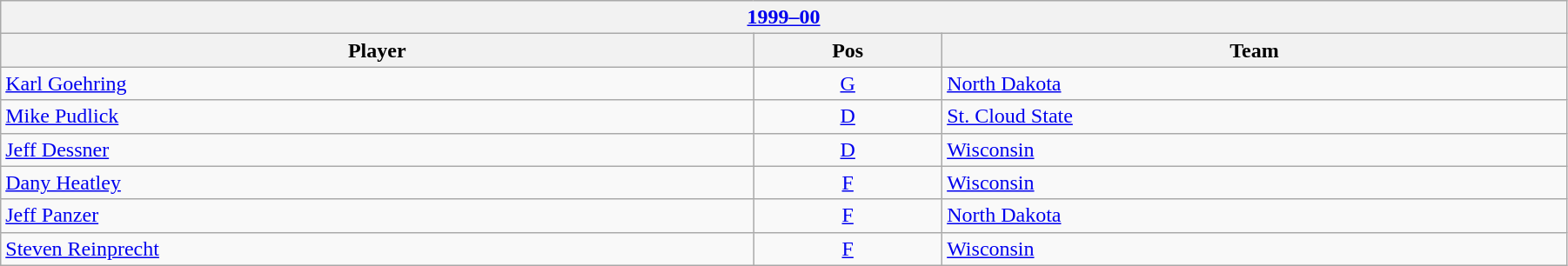<table class="wikitable" width=95%>
<tr>
<th colspan=3><a href='#'>1999–00</a></th>
</tr>
<tr>
<th>Player</th>
<th>Pos</th>
<th>Team</th>
</tr>
<tr>
<td><a href='#'>Karl Goehring</a></td>
<td align=center><a href='#'>G</a></td>
<td><a href='#'>North Dakota</a></td>
</tr>
<tr>
<td><a href='#'>Mike Pudlick</a></td>
<td align=center><a href='#'>D</a></td>
<td><a href='#'>St. Cloud State</a></td>
</tr>
<tr>
<td><a href='#'>Jeff Dessner</a></td>
<td align=center><a href='#'>D</a></td>
<td><a href='#'>Wisconsin</a></td>
</tr>
<tr>
<td><a href='#'>Dany Heatley</a></td>
<td align=center><a href='#'>F</a></td>
<td><a href='#'>Wisconsin</a></td>
</tr>
<tr>
<td><a href='#'>Jeff Panzer</a></td>
<td align=center><a href='#'>F</a></td>
<td><a href='#'>North Dakota</a></td>
</tr>
<tr>
<td><a href='#'>Steven Reinprecht</a></td>
<td align=center><a href='#'>F</a></td>
<td><a href='#'>Wisconsin</a></td>
</tr>
</table>
